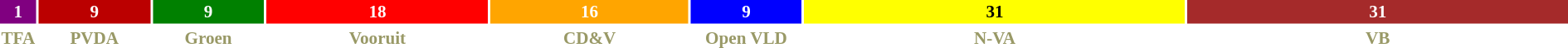<table style="width:100%; font-size:88%; text-align:center;">
<tr style="font-weight:bold">
<td style="background:purple; width:0.83%; color:white">1</td>
<td style="background:#BB0000; width:7.26%; color:white">9</td>
<td style="background:green; width:7.26%; color:white">9</td>
<td style="background:red; width:14.52%; color:white">18</td>
<td style="background:orange; width:12.90%; color:white">16</td>
<td style="background:blue; width:7.26%; color:white">9</td>
<td style="background:yellow; width:25%; color:black">31</td>
<td style="background:brown; width:25%; color:white">31</td>
</tr>
<tr style="font-weight:bold; color:#996;">
<td>TFA</td>
<td>PVDA</td>
<td>Groen</td>
<td>Vooruit</td>
<td>CD&V</td>
<td>Open VLD</td>
<td>N-VA</td>
<td>VB</td>
</tr>
</table>
